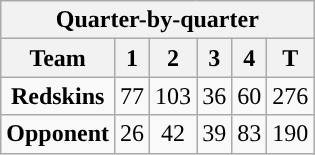<table class="wikitable" style="text-align:center">
<tr>
<th colspan="6">Quarter-by-quarter</th>
</tr>
<tr>
<th>Team</th>
<th>1</th>
<th>2</th>
<th>3</th>
<th>4</th>
<th>T</th>
</tr>
<tr>
<td><strong>Redskins</strong></td>
<td>77</td>
<td>103</td>
<td>36</td>
<td>60</td>
<td>276</td>
</tr>
<tr>
<td><strong>Opponent</strong></td>
<td>26</td>
<td>42</td>
<td>39</td>
<td>83</td>
<td>190</td>
</tr>
</table>
